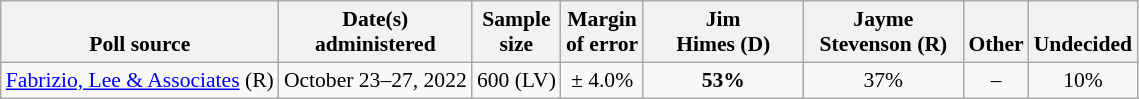<table class="wikitable" style="font-size:90%;text-align:center;">
<tr valign=bottom>
<th>Poll source</th>
<th>Date(s)<br>administered</th>
<th>Sample<br>size</th>
<th>Margin<br>of error</th>
<th style="width:100px;">Jim<br>Himes (D)</th>
<th style="width:100px;">Jayme<br>Stevenson (R)</th>
<th>Other</th>
<th>Undecided</th>
</tr>
<tr>
<td style="text-align:left;"><a href='#'>Fabrizio, Lee & Associates</a> (R)</td>
<td>October 23–27, 2022</td>
<td>600 (LV)</td>
<td>± 4.0%</td>
<td><strong>53%</strong></td>
<td>37%</td>
<td>–</td>
<td>10%</td>
</tr>
</table>
